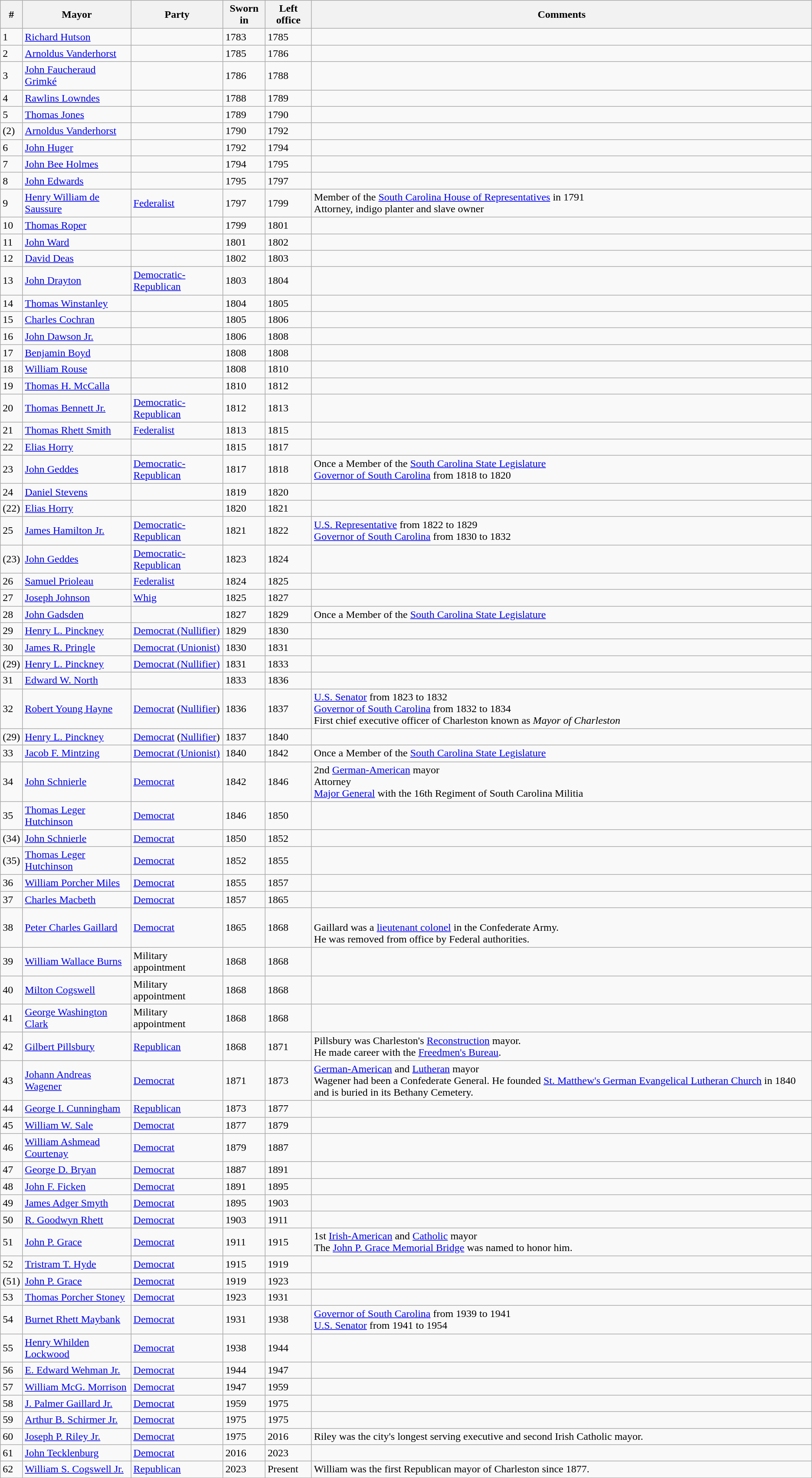<table class="wikitable sortable">
<tr>
<th>#</th>
<th>Mayor</th>
<th>Party</th>
<th>Sworn in</th>
<th>Left office</th>
<th>Comments</th>
</tr>
<tr bgcolor=>
<td>1</td>
<td><a href='#'>Richard Hutson</a></td>
<td></td>
<td>1783</td>
<td>1785</td>
<td></td>
</tr>
<tr bgcolor=>
<td>2</td>
<td><a href='#'>Arnoldus Vanderhorst</a></td>
<td></td>
<td>1785</td>
<td>1786</td>
<td></td>
</tr>
<tr bgcolor=>
<td>3</td>
<td><a href='#'>John Faucheraud Grimké</a></td>
<td></td>
<td>1786</td>
<td>1788</td>
<td></td>
</tr>
<tr bgcolor=>
<td>4</td>
<td><a href='#'>Rawlins Lowndes</a></td>
<td></td>
<td>1788</td>
<td>1789</td>
<td></td>
</tr>
<tr bgcolor=>
<td>5</td>
<td><a href='#'>Thomas Jones</a></td>
<td></td>
<td>1789</td>
<td>1790</td>
<td></td>
</tr>
<tr bgcolor=>
<td>(2)</td>
<td><a href='#'>Arnoldus Vanderhorst</a></td>
<td></td>
<td>1790</td>
<td>1792</td>
<td></td>
</tr>
<tr bgcolor=>
<td>6</td>
<td><a href='#'>John Huger</a></td>
<td></td>
<td>1792</td>
<td>1794</td>
<td></td>
</tr>
<tr bgcolor=>
<td>7</td>
<td><a href='#'>John Bee Holmes</a></td>
<td></td>
<td>1794</td>
<td>1795</td>
<td></td>
</tr>
<tr bgcolor=>
<td>8</td>
<td><a href='#'>John Edwards</a></td>
<td></td>
<td>1795</td>
<td>1797</td>
<td></td>
</tr>
<tr>
<td>9</td>
<td><a href='#'>Henry William de Saussure</a></td>
<td><a href='#'>Federalist</a></td>
<td>1797</td>
<td>1799</td>
<td>Member of the <a href='#'>South Carolina House of Representatives</a> in 1791<br>Attorney, indigo planter and slave owner</td>
</tr>
<tr bgcolor=>
<td>10</td>
<td><a href='#'>Thomas Roper</a></td>
<td></td>
<td>1799</td>
<td>1801</td>
<td></td>
</tr>
<tr bgcolor=>
<td>11</td>
<td><a href='#'>John Ward</a></td>
<td></td>
<td>1801</td>
<td>1802</td>
<td></td>
</tr>
<tr bgcolor=>
<td>12</td>
<td><a href='#'>David Deas</a></td>
<td></td>
<td>1802</td>
<td>1803</td>
<td></td>
</tr>
<tr>
<td>13</td>
<td><a href='#'>John Drayton</a></td>
<td><a href='#'>Democratic-Republican</a></td>
<td>1803</td>
<td>1804</td>
<td></td>
</tr>
<tr bgcolor=>
<td>14</td>
<td><a href='#'>Thomas Winstanley</a></td>
<td></td>
<td>1804</td>
<td>1805</td>
<td></td>
</tr>
<tr bgcolor=>
<td>15</td>
<td><a href='#'>Charles Cochran</a></td>
<td></td>
<td>1805</td>
<td>1806</td>
<td></td>
</tr>
<tr bgcolor=>
<td>16</td>
<td><a href='#'>John Dawson Jr.</a></td>
<td></td>
<td>1806</td>
<td>1808</td>
<td></td>
</tr>
<tr bgcolor=>
<td>17</td>
<td><a href='#'>Benjamin Boyd</a></td>
<td></td>
<td>1808</td>
<td>1808</td>
<td></td>
</tr>
<tr bgcolor=>
<td>18</td>
<td><a href='#'>William Rouse</a></td>
<td></td>
<td>1808</td>
<td>1810</td>
<td></td>
</tr>
<tr bgcolor=>
<td>19</td>
<td><a href='#'>Thomas H. McCalla</a></td>
<td></td>
<td>1810</td>
<td>1812</td>
<td></td>
</tr>
<tr>
<td>20</td>
<td><a href='#'>Thomas Bennett Jr.</a></td>
<td><a href='#'>Democratic-Republican</a></td>
<td>1812</td>
<td>1813</td>
<td></td>
</tr>
<tr>
<td>21</td>
<td><a href='#'>Thomas Rhett Smith</a></td>
<td><a href='#'>Federalist</a></td>
<td>1813</td>
<td>1815</td>
<td></td>
</tr>
<tr bgcolor=>
<td>22</td>
<td><a href='#'>Elias Horry</a></td>
<td></td>
<td>1815</td>
<td>1817</td>
<td></td>
</tr>
<tr>
<td>23</td>
<td><a href='#'>John Geddes</a></td>
<td><a href='#'>Democratic-Republican</a></td>
<td>1817</td>
<td>1818</td>
<td>Once a Member of the <a href='#'>South Carolina State Legislature</a><br><a href='#'>Governor of South Carolina</a> from 1818 to 1820</td>
</tr>
<tr bgcolor=>
<td>24</td>
<td><a href='#'>Daniel Stevens</a></td>
<td></td>
<td>1819</td>
<td>1820</td>
<td></td>
</tr>
<tr bgcolor=>
<td>(22)</td>
<td><a href='#'>Elias Horry</a></td>
<td></td>
<td>1820</td>
<td>1821</td>
<td></td>
</tr>
<tr>
<td>25</td>
<td><a href='#'>James Hamilton Jr.</a></td>
<td><a href='#'>Democratic-Republican</a></td>
<td>1821</td>
<td>1822</td>
<td><a href='#'>U.S. Representative</a> from 1822 to 1829<br><a href='#'>Governor of South Carolina</a> from 1830 to 1832</td>
</tr>
<tr>
<td>(23)</td>
<td><a href='#'>John Geddes</a></td>
<td><a href='#'>Democratic-Republican</a></td>
<td>1823</td>
<td>1824</td>
<td></td>
</tr>
<tr>
<td>26</td>
<td><a href='#'>Samuel Prioleau</a></td>
<td><a href='#'>Federalist</a></td>
<td>1824</td>
<td>1825</td>
<td></td>
</tr>
<tr>
<td>27</td>
<td><a href='#'>Joseph Johnson</a></td>
<td><a href='#'>Whig</a></td>
<td>1825</td>
<td>1827</td>
<td></td>
</tr>
<tr bgcolor=>
<td>28</td>
<td><a href='#'>John Gadsden</a></td>
<td></td>
<td>1827</td>
<td>1829</td>
<td>Once a Member of the <a href='#'>South Carolina State Legislature</a></td>
</tr>
<tr>
<td>29</td>
<td><a href='#'>Henry L. Pinckney</a></td>
<td><a href='#'>Democrat (Nullifier)</a></td>
<td>1829</td>
<td>1830</td>
<td></td>
</tr>
<tr>
<td>30</td>
<td><a href='#'>James R. Pringle</a></td>
<td><a href='#'>Democrat (Unionist)</a></td>
<td>1830</td>
<td>1831</td>
<td></td>
</tr>
<tr>
<td>(29)</td>
<td><a href='#'>Henry L. Pinckney</a></td>
<td><a href='#'>Democrat (Nullifier)</a></td>
<td>1831</td>
<td>1833</td>
<td></td>
</tr>
<tr bgcolor=>
<td>31</td>
<td><a href='#'>Edward W. North</a></td>
<td></td>
<td>1833</td>
<td>1836</td>
<td></td>
</tr>
<tr>
<td>32</td>
<td><a href='#'>Robert Young Hayne</a></td>
<td><a href='#'>Democrat</a> (<a href='#'>Nullifier</a>)</td>
<td>1836</td>
<td>1837</td>
<td><a href='#'>U.S. Senator</a> from 1823 to 1832<br><a href='#'>Governor of South Carolina</a> from 1832 to 1834<br>First chief executive officer of Charleston known as <em>Mayor of Charleston</em></td>
</tr>
<tr>
<td>(29)</td>
<td><a href='#'>Henry L. Pinckney</a></td>
<td><a href='#'>Democrat</a> (<a href='#'>Nullifier</a>)</td>
<td>1837</td>
<td>1840</td>
<td></td>
</tr>
<tr>
<td>33</td>
<td><a href='#'>Jacob F. Mintzing</a></td>
<td><a href='#'>Democrat (Unionist)</a></td>
<td>1840</td>
<td>1842</td>
<td>Once a Member of the <a href='#'>South Carolina State Legislature</a></td>
</tr>
<tr>
<td>34</td>
<td><a href='#'>John Schnierle</a></td>
<td><a href='#'>Democrat</a></td>
<td>1842</td>
<td>1846</td>
<td>2nd <a href='#'>German-American</a> mayor<br>Attorney<br><a href='#'>Major General</a> with the 16th Regiment of South Carolina Militia</td>
</tr>
<tr>
<td>35</td>
<td><a href='#'>Thomas Leger Hutchinson</a></td>
<td><a href='#'>Democrat</a></td>
<td>1846</td>
<td>1850</td>
<td></td>
</tr>
<tr>
<td>(34)</td>
<td><a href='#'>John Schnierle</a></td>
<td><a href='#'>Democrat</a></td>
<td>1850</td>
<td>1852</td>
<td></td>
</tr>
<tr>
<td>(35)</td>
<td><a href='#'>Thomas Leger Hutchinson</a></td>
<td><a href='#'>Democrat</a></td>
<td>1852</td>
<td>1855</td>
<td></td>
</tr>
<tr>
<td>36</td>
<td><a href='#'>William Porcher Miles</a></td>
<td><a href='#'>Democrat</a></td>
<td>1855</td>
<td>1857</td>
<td></td>
</tr>
<tr>
<td>37</td>
<td><a href='#'>Charles Macbeth</a></td>
<td><a href='#'>Democrat</a></td>
<td>1857</td>
<td>1865</td>
<td></td>
</tr>
<tr>
<td>38</td>
<td><a href='#'>Peter Charles Gaillard</a></td>
<td><a href='#'>Democrat</a></td>
<td>1865</td>
<td>1868</td>
<td><br>Gaillard was a <a href='#'>lieutenant colonel</a> in the Confederate Army.<br>He was removed from office by Federal authorities.</td>
</tr>
<tr bgcolor=>
<td>39</td>
<td><a href='#'>William Wallace Burns</a></td>
<td>Military appointment</td>
<td>1868</td>
<td>1868</td>
<td></td>
</tr>
<tr bgcolor=>
<td>40</td>
<td><a href='#'>Milton Cogswell</a></td>
<td>Military appointment</td>
<td>1868</td>
<td>1868</td>
<td></td>
</tr>
<tr bgcolor=>
<td>41</td>
<td><a href='#'>George Washington Clark</a></td>
<td>Military appointment</td>
<td>1868</td>
<td>1868</td>
<td></td>
</tr>
<tr>
<td>42</td>
<td><a href='#'>Gilbert Pillsbury</a></td>
<td><a href='#'>Republican</a></td>
<td>1868</td>
<td>1871</td>
<td>Pillsbury was Charleston's <a href='#'>Reconstruction</a> mayor.<br>He made career with the <a href='#'>Freedmen's Bureau</a>.</td>
</tr>
<tr>
<td>43</td>
<td><a href='#'>Johann Andreas Wagener</a></td>
<td><a href='#'>Democrat</a></td>
<td>1871</td>
<td>1873</td>
<td><a href='#'>German-American</a> and <a href='#'>Lutheran</a> mayor<br>Wagener had been a Confederate General.  He founded <a href='#'>St. Matthew's German Evangelical Lutheran Church</a> in 1840 and is buried in its Bethany Cemetery.</td>
</tr>
<tr>
<td>44</td>
<td><a href='#'>George I. Cunningham</a></td>
<td><a href='#'>Republican</a></td>
<td>1873</td>
<td>1877</td>
<td></td>
</tr>
<tr>
<td>45</td>
<td><a href='#'>William W. Sale</a></td>
<td><a href='#'>Democrat</a></td>
<td>1877</td>
<td>1879</td>
<td></td>
</tr>
<tr>
<td>46</td>
<td><a href='#'>William Ashmead Courtenay</a></td>
<td><a href='#'>Democrat</a></td>
<td>1879</td>
<td>1887</td>
<td></td>
</tr>
<tr>
<td>47</td>
<td><a href='#'>George D. Bryan</a></td>
<td><a href='#'>Democrat</a></td>
<td>1887</td>
<td>1891</td>
<td></td>
</tr>
<tr>
<td>48</td>
<td><a href='#'>John F. Ficken</a></td>
<td><a href='#'>Democrat</a></td>
<td>1891</td>
<td>1895</td>
<td></td>
</tr>
<tr>
<td>49</td>
<td><a href='#'>James Adger Smyth</a></td>
<td><a href='#'>Democrat</a></td>
<td>1895</td>
<td>1903</td>
<td></td>
</tr>
<tr>
<td>50</td>
<td><a href='#'>R. Goodwyn Rhett</a></td>
<td><a href='#'>Democrat</a></td>
<td>1903</td>
<td>1911</td>
<td></td>
</tr>
<tr>
<td>51</td>
<td><a href='#'>John P. Grace</a></td>
<td><a href='#'>Democrat</a></td>
<td>1911</td>
<td>1915</td>
<td>1st <a href='#'>Irish-American</a> and <a href='#'>Catholic</a> mayor<br>The <a href='#'>John P. Grace Memorial Bridge</a> was named to honor him.</td>
</tr>
<tr>
<td>52</td>
<td><a href='#'>Tristram T. Hyde</a></td>
<td><a href='#'>Democrat</a></td>
<td>1915</td>
<td>1919</td>
<td></td>
</tr>
<tr>
<td>(51)</td>
<td><a href='#'>John P. Grace</a></td>
<td><a href='#'>Democrat</a></td>
<td>1919</td>
<td>1923</td>
<td></td>
</tr>
<tr>
<td>53</td>
<td><a href='#'>Thomas Porcher Stoney</a></td>
<td><a href='#'>Democrat</a></td>
<td>1923</td>
<td>1931</td>
<td></td>
</tr>
<tr>
<td>54</td>
<td><a href='#'>Burnet Rhett Maybank</a></td>
<td><a href='#'>Democrat</a></td>
<td>1931</td>
<td>1938</td>
<td><a href='#'>Governor of South Carolina</a> from 1939 to 1941<br><a href='#'>U.S. Senator</a> from 1941 to 1954</td>
</tr>
<tr>
<td>55</td>
<td><a href='#'>Henry Whilden Lockwood</a></td>
<td><a href='#'>Democrat</a></td>
<td>1938</td>
<td>1944</td>
<td></td>
</tr>
<tr>
<td>56</td>
<td><a href='#'>E. Edward Wehman Jr.</a></td>
<td><a href='#'>Democrat</a></td>
<td>1944</td>
<td>1947</td>
<td></td>
</tr>
<tr>
<td>57</td>
<td><a href='#'>William McG. Morrison</a></td>
<td><a href='#'>Democrat</a></td>
<td>1947</td>
<td>1959</td>
<td></td>
</tr>
<tr>
<td>58</td>
<td><a href='#'>J. Palmer Gaillard Jr.</a></td>
<td><a href='#'>Democrat</a></td>
<td>1959</td>
<td>1975</td>
<td></td>
</tr>
<tr>
<td>59</td>
<td><a href='#'>Arthur B. Schirmer Jr.</a></td>
<td><a href='#'>Democrat</a></td>
<td>1975</td>
<td>1975</td>
<td></td>
</tr>
<tr>
<td>60</td>
<td><a href='#'>Joseph P. Riley Jr.</a></td>
<td><a href='#'>Democrat</a></td>
<td>1975</td>
<td>2016</td>
<td>Riley was the city's longest serving executive and second Irish Catholic mayor.</td>
</tr>
<tr>
<td>61</td>
<td><a href='#'>John Tecklenburg</a></td>
<td><a href='#'>Democrat</a></td>
<td>2016</td>
<td>2023</td>
<td></td>
</tr>
<tr>
<td>62</td>
<td><a href='#'>William S. Cogswell Jr.</a></td>
<td><a href='#'>Republican</a></td>
<td>2023</td>
<td>Present</td>
<td>William was the first Republican mayor of Charleston since 1877.</td>
</tr>
</table>
